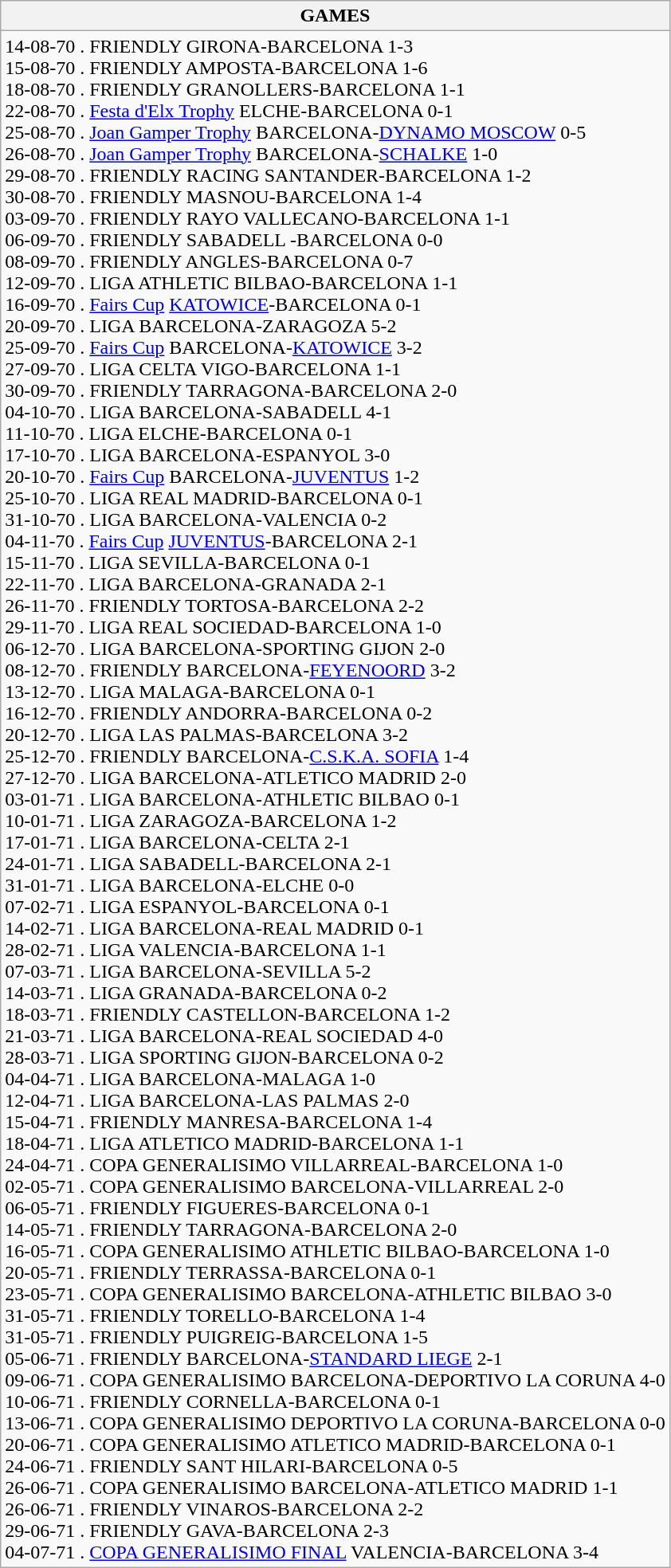<table class="wikitable collapsed">
<tr>
<th>GAMES </th>
</tr>
<tr>
<td>14-08-70 . FRIENDLY GIRONA-BARCELONA 1-3<br>15-08-70 . FRIENDLY AMPOSTA-BARCELONA 1-6<br>18-08-70 . FRIENDLY GRANOLLERS-BARCELONA 1-1<br>22-08-70 . <a href='#'>Festa d'Elx Trophy</a> ELCHE-BARCELONA 0-1<br>25-08-70 . <a href='#'>Joan Gamper Trophy</a> BARCELONA-<a href='#'>DYNAMO MOSCOW</a> 0-5<br>26-08-70 . <a href='#'>Joan Gamper Trophy</a> BARCELONA-<a href='#'>SCHALKE</a> 1-0<br>29-08-70 . FRIENDLY  RACING SANTANDER-BARCELONA 1-2<br>30-08-70 . FRIENDLY  MASNOU-BARCELONA 1-4<br>03-09-70 . FRIENDLY  RAYO VALLECANO-BARCELONA 1-1<br>06-09-70 . FRIENDLY  SABADELL -BARCELONA 0-0<br>08-09-70 . FRIENDLY  ANGLES-BARCELONA 0-7<br>12-09-70 . LIGA ATHLETIC BILBAO-BARCELONA 1-1<br>16-09-70 . <a href='#'>Fairs Cup</a> <a href='#'>KATOWICE</a>-BARCELONA 0-1<br>20-09-70 . LIGA BARCELONA-ZARAGOZA 5-2<br>25-09-70 . <a href='#'>Fairs Cup</a> BARCELONA-<a href='#'>KATOWICE</a> 3-2<br>27-09-70 . LIGA CELTA VIGO-BARCELONA 1-1<br>30-09-70 . FRIENDLY TARRAGONA-BARCELONA 2-0<br>04-10-70 . LIGA BARCELONA-SABADELL 4-1<br>11-10-70 . LIGA ELCHE-BARCELONA 0-1<br>17-10-70 . LIGA BARCELONA-ESPANYOL 3-0<br>20-10-70 . <a href='#'>Fairs Cup</a> BARCELONA-<a href='#'>JUVENTUS</a> 1-2<br>25-10-70 . LIGA REAL MADRID-BARCELONA 0-1<br>31-10-70 . LIGA BARCELONA-VALENCIA 0-2<br>04-11-70 . <a href='#'>Fairs Cup</a> <a href='#'>JUVENTUS</a>-BARCELONA 2-1<br>15-11-70 . LIGA SEVILLA-BARCELONA 0-1<br>22-11-70 . LIGA BARCELONA-GRANADA 2-1<br>26-11-70 . FRIENDLY TORTOSA-BARCELONA 2-2<br>29-11-70 . LIGA REAL SOCIEDAD-BARCELONA 1-0<br>06-12-70 . LIGA BARCELONA-SPORTING GIJON 2-0<br>08-12-70 . FRIENDLY BARCELONA-<a href='#'>FEYENOORD</a> 3-2<br>13-12-70 . LIGA MALAGA-BARCELONA 0-1<br>16-12-70 . FRIENDLY ANDORRA-BARCELONA 0-2<br>20-12-70 . LIGA LAS PALMAS-BARCELONA 3-2<br>25-12-70 . FRIENDLY BARCELONA-<a href='#'>C.S.K.A. SOFIA</a> 1-4<br>27-12-70 . LIGA BARCELONA-ATLETICO MADRID 2-0<br>03-01-71 . LIGA BARCELONA-ATHLETIC BILBAO 0-1<br>10-01-71 . LIGA ZARAGOZA-BARCELONA 1-2<br>17-01-71 . LIGA BARCELONA-CELTA 2-1<br>24-01-71 . LIGA SABADELL-BARCELONA 2-1<br>31-01-71 . LIGA BARCELONA-ELCHE 0-0<br>07-02-71 . LIGA ESPANYOL-BARCELONA 0-1<br>14-02-71 . LIGA BARCELONA-REAL MADRID 0-1<br>28-02-71 . LIGA VALENCIA-BARCELONA 1-1<br>07-03-71 . LIGA BARCELONA-SEVILLA 5-2<br>14-03-71 . LIGA GRANADA-BARCELONA 0-2<br>18-03-71 . FRIENDLY CASTELLON-BARCELONA 1-2<br>21-03-71 . LIGA BARCELONA-REAL SOCIEDAD 4-0<br>28-03-71 . LIGA SPORTING GIJON-BARCELONA 0-2<br>04-04-71 . LIGA BARCELONA-MALAGA 1-0<br>12-04-71 . LIGA BARCELONA-LAS PALMAS 2-0<br>15-04-71 . FRIENDLY MANRESA-BARCELONA 1-4<br>18-04-71 . LIGA ATLETICO MADRID-BARCELONA 1-1<br>24-04-71 . COPA GENERALISIMO VILLARREAL-BARCELONA 1-0<br>02-05-71 . COPA GENERALISIMO BARCELONA-VILLARREAL 2-0<br>06-05-71 . FRIENDLY FIGUERES-BARCELONA 0-1<br>14-05-71 . FRIENDLY TARRAGONA-BARCELONA 2-0<br>16-05-71 . COPA GENERALISIMO ATHLETIC BILBAO-BARCELONA 1-0<br>20-05-71 . FRIENDLY TERRASSA-BARCELONA 0-1<br>23-05-71 . COPA GENERALISIMO BARCELONA-ATHLETIC BILBAO 3-0<br>31-05-71 . FRIENDLY TORELLO-BARCELONA 1-4<br>31-05-71 . FRIENDLY PUIGREIG-BARCELONA 1-5<br>05-06-71 . FRIENDLY BARCELONA-<a href='#'>STANDARD LIEGE</a> 2-1<br>09-06-71 . COPA GENERALISIMO BARCELONA-DEPORTIVO LA CORUNA 4-0<br>10-06-71 . FRIENDLY CORNELLA-BARCELONA 0-1<br>13-06-71 . COPA GENERALISIMO DEPORTIVO LA CORUNA-BARCELONA 0-0<br>20-06-71 . COPA GENERALISIMO ATLETICO MADRID-BARCELONA 0-1<br>24-06-71 . FRIENDLY SANT HILARI-BARCELONA 0-5<br>26-06-71 . COPA GENERALISIMO BARCELONA-ATLETICO MADRID 1-1<br>26-06-71 . FRIENDLY VINAROS-BARCELONA 2-2<br>29-06-71 . FRIENDLY GAVA-BARCELONA 2-3<br>04-07-71 . <a href='#'>COPA GENERALISIMO FINAL</a> VALENCIA-BARCELONA 3-4</td>
</tr>
</table>
